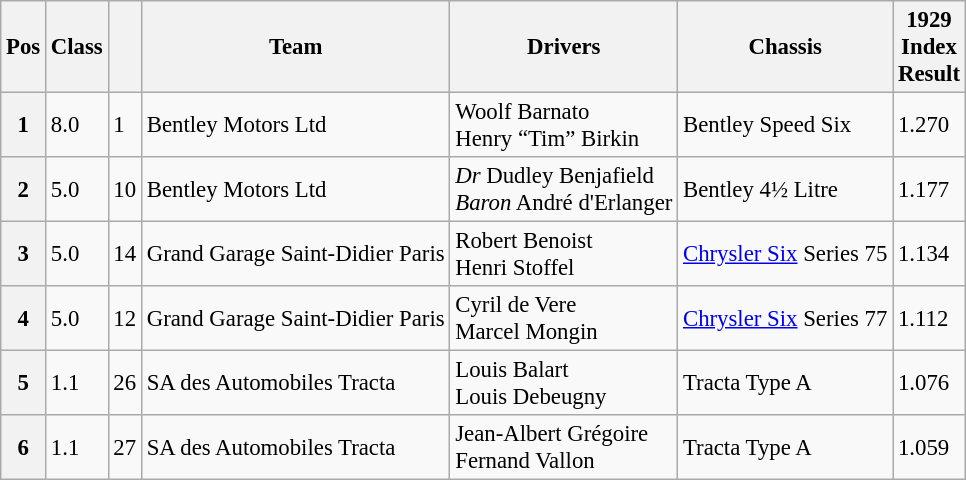<table class="wikitable" style="font-size: 95%;">
<tr>
<th>Pos</th>
<th>Class</th>
<th></th>
<th>Team</th>
<th>Drivers</th>
<th>Chassis</th>
<th>1929<br> Index<br>Result</th>
</tr>
<tr>
<th>1</th>
<td>8.0</td>
<td>1</td>
<td> Bentley Motors Ltd</td>
<td> Woolf Barnato<br> Henry “Tim” Birkin</td>
<td>Bentley Speed Six</td>
<td>1.270</td>
</tr>
<tr>
<th>2</th>
<td>5.0</td>
<td>10</td>
<td> Bentley Motors Ltd</td>
<td> <em>Dr</em> Dudley Benjafield<br> <em>Baron</em> André d'Erlanger</td>
<td>Bentley 4½ Litre</td>
<td>1.177</td>
</tr>
<tr>
<th>3</th>
<td>5.0</td>
<td>14</td>
<td> Grand Garage Saint-Didier Paris</td>
<td> Robert Benoist<br> Henri Stoffel</td>
<td><a href='#'>Chrysler Six</a> Series 75</td>
<td>1.134</td>
</tr>
<tr>
<th>4</th>
<td>5.0</td>
<td>12</td>
<td> Grand Garage Saint-Didier Paris</td>
<td> Cyril de Vere<br> Marcel Mongin</td>
<td><a href='#'>Chrysler Six</a> Series 77</td>
<td>1.112</td>
</tr>
<tr>
<th>5</th>
<td>1.1</td>
<td>26</td>
<td> SA des Automobiles Tracta</td>
<td> Louis Balart<br> Louis Debeugny</td>
<td>Tracta Type A</td>
<td>1.076</td>
</tr>
<tr>
<th>6</th>
<td>1.1</td>
<td>27</td>
<td> SA des Automobiles Tracta</td>
<td> Jean-Albert Grégoire<br> Fernand Vallon</td>
<td>Tracta Type A</td>
<td>1.059</td>
</tr>
</table>
